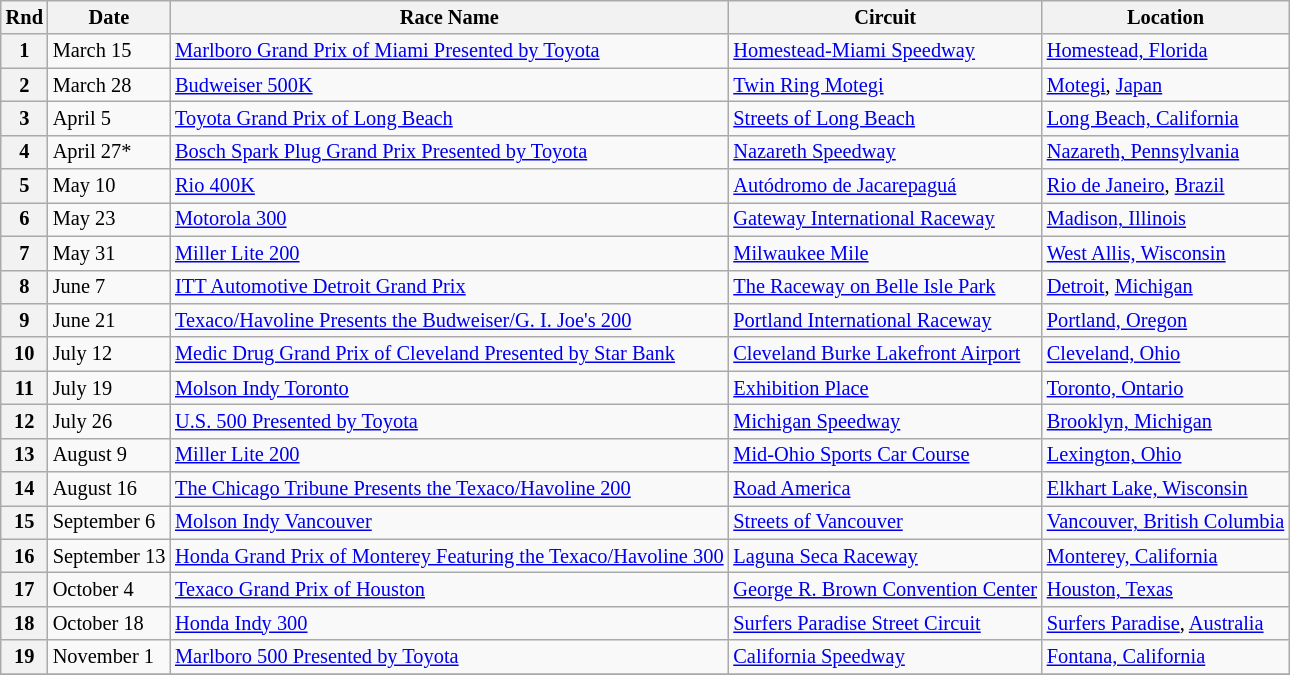<table class="wikitable" style="font-size: 85%;">
<tr>
<th>Rnd</th>
<th>Date</th>
<th>Race Name</th>
<th>Circuit</th>
<th>Location</th>
</tr>
<tr>
<th>1</th>
<td>March 15</td>
<td> <a href='#'>Marlboro Grand Prix of Miami Presented by Toyota</a></td>
<td> <a href='#'>Homestead-Miami Speedway</a></td>
<td><a href='#'>Homestead, Florida</a></td>
</tr>
<tr>
<th>2</th>
<td>March 28</td>
<td> <a href='#'>Budweiser 500K</a></td>
<td> <a href='#'>Twin Ring Motegi</a></td>
<td><a href='#'>Motegi</a>, <a href='#'>Japan</a></td>
</tr>
<tr>
<th>3</th>
<td>April 5</td>
<td> <a href='#'>Toyota Grand Prix of Long Beach</a></td>
<td> <a href='#'>Streets of Long Beach</a></td>
<td><a href='#'>Long Beach, California</a></td>
</tr>
<tr>
<th>4</th>
<td>April 27*</td>
<td> <a href='#'>Bosch Spark Plug Grand Prix Presented by Toyota</a></td>
<td> <a href='#'>Nazareth Speedway</a></td>
<td><a href='#'>Nazareth, Pennsylvania</a></td>
</tr>
<tr>
<th>5</th>
<td>May 10</td>
<td> <a href='#'>Rio 400K</a></td>
<td> <a href='#'>Autódromo de Jacarepaguá</a></td>
<td><a href='#'>Rio de Janeiro</a>, <a href='#'>Brazil</a></td>
</tr>
<tr>
<th>6</th>
<td>May 23</td>
<td> <a href='#'>Motorola 300</a></td>
<td> <a href='#'>Gateway International Raceway</a></td>
<td><a href='#'>Madison, Illinois</a></td>
</tr>
<tr>
<th>7</th>
<td>May 31</td>
<td> <a href='#'>Miller Lite 200</a></td>
<td> <a href='#'>Milwaukee Mile</a></td>
<td><a href='#'>West Allis, Wisconsin</a></td>
</tr>
<tr>
<th>8</th>
<td>June 7</td>
<td> <a href='#'>ITT Automotive Detroit Grand Prix</a></td>
<td> <a href='#'>The Raceway on Belle Isle Park</a></td>
<td><a href='#'>Detroit</a>, <a href='#'>Michigan</a></td>
</tr>
<tr>
<th>9</th>
<td>June 21</td>
<td> <a href='#'>Texaco/Havoline Presents the Budweiser/G. I. Joe's 200</a></td>
<td> <a href='#'>Portland International Raceway</a></td>
<td><a href='#'>Portland, Oregon</a></td>
</tr>
<tr>
<th>10</th>
<td>July 12</td>
<td> <a href='#'>Medic Drug Grand Prix of Cleveland Presented by Star Bank</a></td>
<td> <a href='#'>Cleveland Burke Lakefront Airport</a></td>
<td><a href='#'>Cleveland, Ohio</a></td>
</tr>
<tr>
<th>11</th>
<td>July 19</td>
<td> <a href='#'>Molson Indy Toronto</a></td>
<td> <a href='#'>Exhibition Place</a></td>
<td><a href='#'>Toronto, Ontario</a></td>
</tr>
<tr>
<th>12</th>
<td>July 26</td>
<td> <a href='#'>U.S. 500 Presented by Toyota</a></td>
<td> <a href='#'>Michigan Speedway</a></td>
<td><a href='#'>Brooklyn, Michigan</a></td>
</tr>
<tr>
<th>13</th>
<td>August 9</td>
<td> <a href='#'>Miller Lite 200</a></td>
<td> <a href='#'>Mid-Ohio Sports Car Course</a></td>
<td><a href='#'>Lexington, Ohio</a></td>
</tr>
<tr>
<th>14</th>
<td>August 16</td>
<td> <a href='#'>The Chicago Tribune Presents the Texaco/Havoline 200</a></td>
<td> <a href='#'>Road America</a></td>
<td><a href='#'>Elkhart Lake, Wisconsin</a></td>
</tr>
<tr>
<th>15</th>
<td>September 6</td>
<td> <a href='#'>Molson Indy Vancouver</a></td>
<td> <a href='#'>Streets of Vancouver</a></td>
<td><a href='#'>Vancouver, British Columbia</a></td>
</tr>
<tr>
<th>16</th>
<td>September 13</td>
<td> <a href='#'>Honda Grand Prix of Monterey Featuring the Texaco/Havoline 300</a></td>
<td> <a href='#'>Laguna Seca Raceway</a></td>
<td><a href='#'>Monterey, California</a></td>
</tr>
<tr>
<th>17</th>
<td>October 4</td>
<td> <a href='#'>Texaco Grand Prix of Houston</a></td>
<td> <a href='#'>George R. Brown Convention Center</a></td>
<td><a href='#'>Houston, Texas</a></td>
</tr>
<tr>
<th>18</th>
<td>October 18</td>
<td> <a href='#'>Honda Indy 300</a></td>
<td> <a href='#'>Surfers Paradise Street Circuit</a></td>
<td><a href='#'>Surfers Paradise</a>, <a href='#'>Australia</a></td>
</tr>
<tr>
<th>19</th>
<td>November 1</td>
<td> <a href='#'>Marlboro 500 Presented by Toyota</a></td>
<td> <a href='#'>California Speedway</a></td>
<td><a href='#'>Fontana, California</a></td>
</tr>
<tr>
</tr>
</table>
